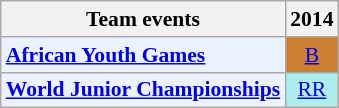<table class="wikitable" style="font-size: 90%; text-align:center">
<tr>
<th>Team events</th>
<th>2014</th>
</tr>
<tr>
<td bgcolor="#ECF2FF"; align="left"><strong><a href='#'>African Youth Games</a></strong></td>
<td bgcolor=CD7F32><a href='#'>B</a></td>
</tr>
<tr>
<td bgcolor="#ECF2FF"; align="left"><strong><a href='#'>World Junior Championships</a></strong></td>
<td bgcolor=AFEEEE><a href='#'>RR</a></td>
</tr>
</table>
